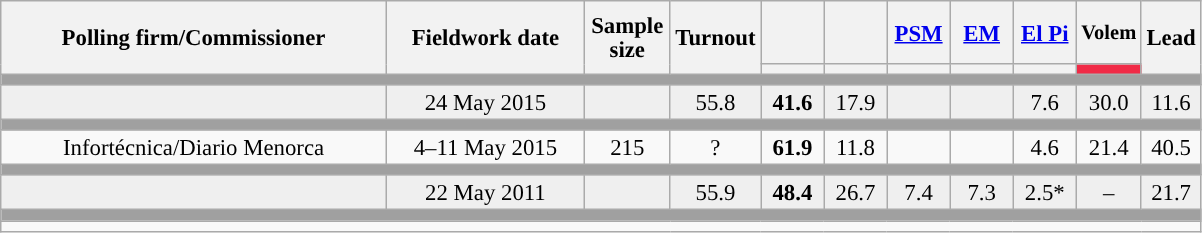<table class="wikitable collapsible collapsed" style="text-align:center; font-size:95%; line-height:16px;">
<tr style="height:42px;">
<th style="width:250px;" rowspan="2">Polling firm/Commissioner</th>
<th style="width:125px;" rowspan="2">Fieldwork date</th>
<th style="width:50px;" rowspan="2">Sample size</th>
<th style="width:45px;" rowspan="2">Turnout</th>
<th style="width:35px;"></th>
<th style="width:35px;"></th>
<th style="width:35px;"><a href='#'>PSM</a></th>
<th style="width:35px;"><a href='#'>EM</a></th>
<th style="width:35px;"><a href='#'>El Pi</a></th>
<th style="width:35px; font-size:90%;">Volem</th>
<th style="width:30px;" rowspan="2">Lead</th>
</tr>
<tr>
<th style="color:inherit;background:"></th>
<th style="color:inherit;background:"></th>
<th style="color:inherit;background:"></th>
<th style="color:inherit;background:"></th>
<th style="color:inherit;background:"></th>
<th style="color:inherit;background:#F02A46;"></th>
</tr>
<tr>
<td colspan="11" style="background:#A0A0A0"></td>
</tr>
<tr style="background:#EFEFEF;">
<td><strong></strong></td>
<td>24 May 2015</td>
<td></td>
<td>55.8</td>
<td><strong>41.6</strong><br></td>
<td>17.9<br></td>
<td></td>
<td></td>
<td>7.6<br></td>
<td>30.0<br></td>
<td style="background:">11.6</td>
</tr>
<tr>
<td colspan="11" style="background:#A0A0A0"></td>
</tr>
<tr>
<td>Infortécnica/Diario Menorca</td>
<td>4–11 May 2015</td>
<td>215</td>
<td>?</td>
<td><strong>61.9</strong><br></td>
<td>11.8<br></td>
<td></td>
<td></td>
<td>4.6<br></td>
<td>21.4<br></td>
<td style="background:">40.5</td>
</tr>
<tr>
<td colspan="11" style="background:#A0A0A0"></td>
</tr>
<tr style="background:#EFEFEF;">
<td><strong></strong></td>
<td>22 May 2011</td>
<td></td>
<td>55.9</td>
<td><strong>48.4</strong><br></td>
<td>26.7<br></td>
<td>7.4<br></td>
<td>7.3<br></td>
<td>2.5*<br></td>
<td>–</td>
<td style="background:">21.7</td>
</tr>
<tr>
<td colspan="11" style="background:#A0A0A0"></td>
</tr>
<tr>
<td align="left" colspan="11"></td>
</tr>
</table>
